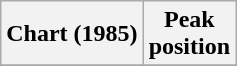<table class="wikitable">
<tr>
<th>Chart (1985)</th>
<th>Peak<br>position</th>
</tr>
<tr>
</tr>
</table>
